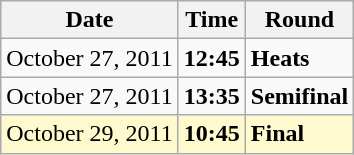<table class="wikitable">
<tr>
<th>Date</th>
<th>Time</th>
<th>Round</th>
</tr>
<tr>
<td>October 27, 2011</td>
<td><strong>12:45</strong></td>
<td><strong>Heats</strong></td>
</tr>
<tr>
<td>October 27, 2011</td>
<td><strong>13:35</strong></td>
<td><strong>Semifinal</strong></td>
</tr>
<tr style=background:lemonchiffon>
<td>October 29, 2011</td>
<td><strong>10:45</strong></td>
<td><strong>Final</strong></td>
</tr>
</table>
